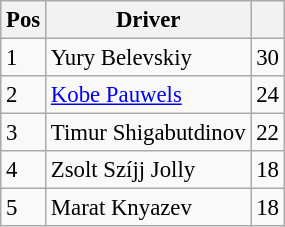<table class="wikitable" style="font-size: 95%;">
<tr>
<th>Pos</th>
<th>Driver</th>
<th></th>
</tr>
<tr>
<td>1</td>
<td> Yury Belevskiy</td>
<td align="right">30</td>
</tr>
<tr>
<td>2</td>
<td> <a href='#'>Kobe Pauwels</a></td>
<td align="right">24</td>
</tr>
<tr>
<td>3</td>
<td> Timur Shigabutdinov</td>
<td align="right">22</td>
</tr>
<tr>
<td>4</td>
<td> Zsolt Szíjj Jolly</td>
<td align="right">18</td>
</tr>
<tr>
<td>5</td>
<td> Marat Knyazev</td>
<td align="right">18</td>
</tr>
</table>
